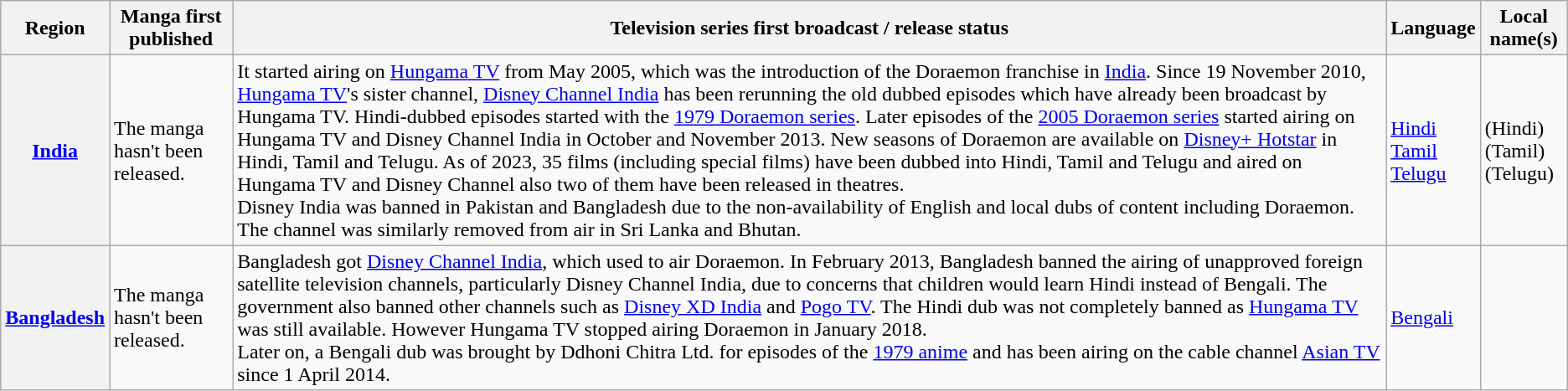<table class=wikitable>
<tr>
<th>Region</th>
<th>Manga first published</th>
<th>Television series first broadcast / release status</th>
<th>Language</th>
<th>Local name(s)</th>
</tr>
<tr>
<th><a href='#'>India</a></th>
<td>The manga hasn't been released.</td>
<td>It started airing on <a href='#'>Hungama TV</a> from May 2005, which was the introduction of the Doraemon franchise in <a href='#'>India</a>. Since 19 November 2010, <a href='#'>Hungama TV</a>'s sister channel, <a href='#'>Disney Channel India</a> has been rerunning the old dubbed episodes which have already been broadcast by Hungama TV. Hindi-dubbed episodes started with the <a href='#'>1979 Doraemon series</a>. Later episodes of the <a href='#'>2005 Doraemon series</a> started airing on Hungama TV and Disney Channel India in October and November 2013. New seasons of Doraemon are available on <a href='#'>Disney+ Hotstar</a> in Hindi, Tamil and Telugu. As of 2023, 35 films (including special films) have been dubbed into Hindi, Tamil and Telugu and aired on Hungama TV and Disney Channel also two of them have been released in theatres.<br>Disney India was banned in Pakistan and Bangladesh due to the non-availability of English and local dubs of content including Doraemon. The channel was similarly removed from air in Sri Lanka and Bhutan.</td>
<td><a href='#'>Hindi</a><br><a href='#'>Tamil</a><br><a href='#'>Telugu</a></td>
<td> (Hindi)<br> (Tamil)<br> (Telugu)</td>
</tr>
<tr>
<th><a href='#'>Bangladesh</a></th>
<td>The manga hasn't been released.</td>
<td>Bangladesh got <a href='#'>Disney Channel India</a>, which used to air Doraemon. In February 2013, Bangladesh banned the airing of unapproved foreign satellite television channels, particularly Disney Channel India, due to concerns that children would learn Hindi instead of Bengali. The government also banned other channels such as <a href='#'>Disney XD India</a> and <a href='#'>Pogo TV</a>. The Hindi dub was not completely banned as <a href='#'>Hungama TV</a> was still available. However Hungama TV stopped airing Doraemon in January 2018.<br>Later on, a Bengali dub was brought by Ddhoni Chitra Ltd. for episodes of the <a href='#'>1979 anime</a> and has been airing on the cable channel <a href='#'>Asian TV</a> since 1 April 2014.</td>
<td><a href='#'>Bengali</a></td>
<td></td>
</tr>
</table>
